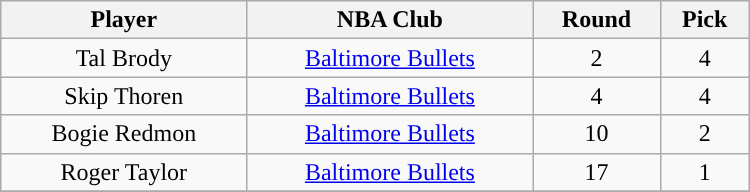<table class="wikitable" width="500">
<tr>
<th>Player</th>
<th>NBA Club</th>
<th>Round</th>
<th>Pick</th>
</tr>
<tr align="center" bgcolor="">
<td>Tal Brody</td>
<td><a href='#'>Baltimore Bullets</a></td>
<td>2</td>
<td>4</td>
</tr>
<tr align="center" bgcolor="">
<td>Skip Thoren</td>
<td><a href='#'>Baltimore Bullets</a></td>
<td>4</td>
<td>4</td>
</tr>
<tr align="center" bgcolor="">
<td>Bogie Redmon</td>
<td><a href='#'>Baltimore Bullets</a></td>
<td>10</td>
<td>2</td>
</tr>
<tr align="center" bgcolor="">
<td>Roger Taylor</td>
<td><a href='#'>Baltimore Bullets</a></td>
<td>17</td>
<td>1</td>
</tr>
<tr align="center" bgcolor="">
</tr>
</table>
